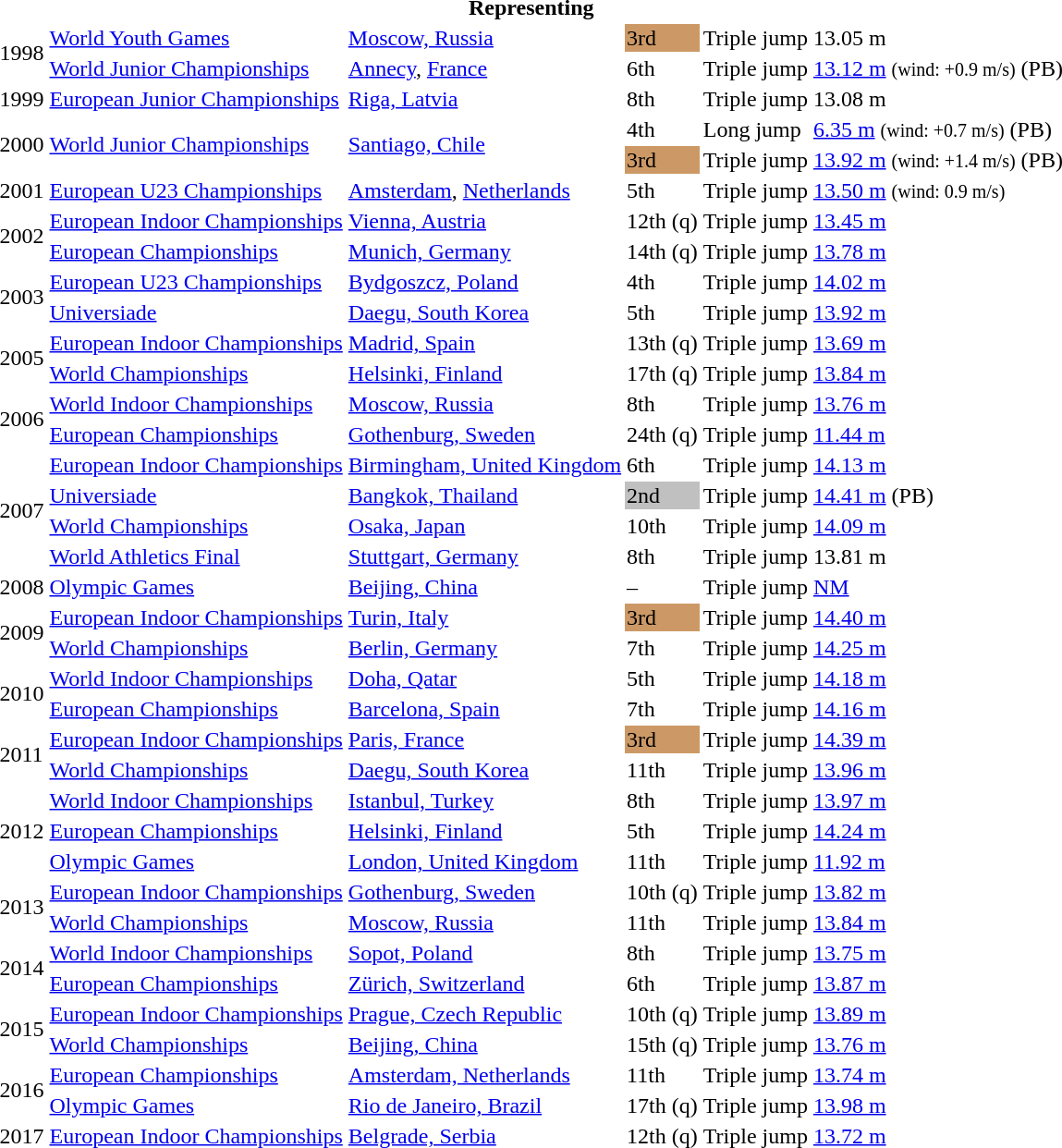<table>
<tr>
<th colspan="6">Representing </th>
</tr>
<tr>
<td rowspan=2>1998</td>
<td><a href='#'>World Youth Games</a></td>
<td><a href='#'>Moscow, Russia</a></td>
<td bgcolor=cc9966>3rd</td>
<td>Triple jump</td>
<td>13.05 m</td>
</tr>
<tr>
<td><a href='#'>World Junior Championships</a></td>
<td><a href='#'>Annecy</a>, <a href='#'>France</a></td>
<td>6th</td>
<td>Triple jump</td>
<td><a href='#'>13.12 m</a>  <small>(wind: +0.9 m/s)</small> (PB)</td>
</tr>
<tr>
<td>1999</td>
<td><a href='#'>European Junior Championships</a></td>
<td><a href='#'>Riga, Latvia</a></td>
<td>8th</td>
<td>Triple jump</td>
<td>13.08 m</td>
</tr>
<tr>
<td rowspan=2>2000</td>
<td rowspan=2><a href='#'>World Junior Championships</a></td>
<td rowspan=2><a href='#'>Santiago, Chile</a></td>
<td>4th</td>
<td>Long jump</td>
<td><a href='#'>6.35 m</a>  <small>(wind: +0.7 m/s)</small> (PB)</td>
</tr>
<tr>
<td bgcolor="cc9966">3rd</td>
<td>Triple jump</td>
<td><a href='#'>13.92 m</a>  <small>(wind: +1.4 m/s)</small> (PB)</td>
</tr>
<tr>
<td>2001</td>
<td><a href='#'>European U23 Championships</a></td>
<td><a href='#'>Amsterdam</a>, <a href='#'>Netherlands</a></td>
<td>5th</td>
<td>Triple jump</td>
<td><a href='#'>13.50 m</a> <small>(wind: 0.9 m/s)</small></td>
</tr>
<tr>
<td rowspan=2>2002</td>
<td><a href='#'>European Indoor Championships</a></td>
<td><a href='#'>Vienna, Austria</a></td>
<td>12th (q)</td>
<td>Triple jump</td>
<td><a href='#'>13.45 m</a></td>
</tr>
<tr>
<td><a href='#'>European Championships</a></td>
<td><a href='#'>Munich, Germany</a></td>
<td>14th (q)</td>
<td>Triple jump</td>
<td><a href='#'>13.78 m</a></td>
</tr>
<tr>
<td rowspan=2>2003</td>
<td><a href='#'>European U23 Championships</a></td>
<td><a href='#'>Bydgoszcz, Poland</a></td>
<td>4th</td>
<td>Triple jump</td>
<td><a href='#'>14.02 m</a></td>
</tr>
<tr>
<td><a href='#'>Universiade</a></td>
<td><a href='#'>Daegu, South Korea</a></td>
<td>5th</td>
<td>Triple jump</td>
<td><a href='#'>13.92 m</a></td>
</tr>
<tr>
<td rowspan=2>2005</td>
<td><a href='#'>European Indoor Championships</a></td>
<td><a href='#'>Madrid, Spain</a></td>
<td>13th (q)</td>
<td>Triple jump</td>
<td><a href='#'>13.69 m</a></td>
</tr>
<tr>
<td><a href='#'>World Championships</a></td>
<td><a href='#'>Helsinki, Finland</a></td>
<td>17th (q)</td>
<td>Triple jump</td>
<td><a href='#'>13.84 m</a></td>
</tr>
<tr>
<td rowspan=2>2006</td>
<td><a href='#'>World Indoor Championships</a></td>
<td><a href='#'>Moscow, Russia</a></td>
<td>8th</td>
<td>Triple jump</td>
<td><a href='#'>13.76 m</a></td>
</tr>
<tr>
<td><a href='#'>European Championships</a></td>
<td><a href='#'>Gothenburg, Sweden</a></td>
<td>24th (q)</td>
<td>Triple jump</td>
<td><a href='#'>11.44 m</a></td>
</tr>
<tr>
<td rowspan=4>2007</td>
<td><a href='#'>European Indoor Championships</a></td>
<td><a href='#'>Birmingham, United Kingdom</a></td>
<td>6th</td>
<td>Triple jump</td>
<td><a href='#'>14.13 m</a></td>
</tr>
<tr>
<td><a href='#'>Universiade</a></td>
<td><a href='#'>Bangkok, Thailand</a></td>
<td bgcolor="silver">2nd</td>
<td>Triple jump</td>
<td><a href='#'>14.41 m</a> (PB)</td>
</tr>
<tr>
<td><a href='#'>World Championships</a></td>
<td><a href='#'>Osaka, Japan</a></td>
<td>10th</td>
<td>Triple jump</td>
<td><a href='#'>14.09 m</a></td>
</tr>
<tr>
<td><a href='#'>World Athletics Final</a></td>
<td><a href='#'>Stuttgart, Germany</a></td>
<td>8th</td>
<td>Triple jump</td>
<td>13.81 m</td>
</tr>
<tr>
<td>2008</td>
<td><a href='#'>Olympic Games</a></td>
<td><a href='#'>Beijing, China</a></td>
<td>–</td>
<td>Triple jump</td>
<td><a href='#'>NM</a></td>
</tr>
<tr>
<td rowspan=2>2009</td>
<td><a href='#'>European Indoor Championships</a></td>
<td><a href='#'>Turin, Italy</a></td>
<td bgcolor="cc9966">3rd</td>
<td>Triple jump</td>
<td><a href='#'>14.40 m</a></td>
</tr>
<tr>
<td><a href='#'>World Championships</a></td>
<td><a href='#'>Berlin, Germany</a></td>
<td>7th</td>
<td>Triple jump</td>
<td><a href='#'>14.25 m</a></td>
</tr>
<tr>
<td rowspan=2>2010</td>
<td><a href='#'>World Indoor Championships</a></td>
<td><a href='#'>Doha, Qatar</a></td>
<td>5th</td>
<td>Triple jump</td>
<td><a href='#'>14.18 m</a></td>
</tr>
<tr>
<td><a href='#'>European Championships</a></td>
<td><a href='#'>Barcelona, Spain</a></td>
<td>7th</td>
<td>Triple jump</td>
<td><a href='#'>14.16 m</a></td>
</tr>
<tr>
<td rowspan=2>2011</td>
<td><a href='#'>European Indoor Championships</a></td>
<td><a href='#'>Paris, France</a></td>
<td bgcolor="cc9966">3rd</td>
<td>Triple jump</td>
<td><a href='#'>14.39 m</a></td>
</tr>
<tr>
<td><a href='#'>World Championships</a></td>
<td><a href='#'>Daegu, South Korea</a></td>
<td>11th</td>
<td>Triple jump</td>
<td><a href='#'>13.96 m</a></td>
</tr>
<tr>
<td rowspan=3>2012</td>
<td><a href='#'>World Indoor Championships</a></td>
<td><a href='#'>Istanbul, Turkey</a></td>
<td>8th</td>
<td>Triple jump</td>
<td><a href='#'>13.97 m</a></td>
</tr>
<tr>
<td><a href='#'>European Championships</a></td>
<td><a href='#'>Helsinki, Finland</a></td>
<td>5th</td>
<td>Triple jump</td>
<td><a href='#'>14.24 m</a></td>
</tr>
<tr>
<td><a href='#'>Olympic Games</a></td>
<td><a href='#'>London, United Kingdom</a></td>
<td>11th</td>
<td>Triple jump</td>
<td><a href='#'>11.92 m</a></td>
</tr>
<tr>
<td rowspan=2>2013</td>
<td><a href='#'>European Indoor Championships</a></td>
<td><a href='#'>Gothenburg, Sweden</a></td>
<td>10th (q)</td>
<td>Triple jump</td>
<td><a href='#'>13.82 m</a></td>
</tr>
<tr>
<td><a href='#'>World Championships</a></td>
<td><a href='#'>Moscow, Russia</a></td>
<td>11th</td>
<td>Triple jump</td>
<td><a href='#'>13.84 m</a></td>
</tr>
<tr>
<td rowspan=2>2014</td>
<td><a href='#'>World Indoor Championships</a></td>
<td><a href='#'>Sopot, Poland</a></td>
<td>8th</td>
<td>Triple jump</td>
<td><a href='#'>13.75 m</a></td>
</tr>
<tr>
<td><a href='#'>European Championships</a></td>
<td><a href='#'>Zürich, Switzerland</a></td>
<td>6th</td>
<td>Triple jump</td>
<td><a href='#'>13.87 m</a></td>
</tr>
<tr>
<td rowspan=2>2015</td>
<td><a href='#'>European Indoor Championships</a></td>
<td><a href='#'>Prague, Czech Republic</a></td>
<td>10th (q)</td>
<td>Triple jump</td>
<td><a href='#'>13.89 m</a></td>
</tr>
<tr>
<td><a href='#'>World Championships</a></td>
<td><a href='#'>Beijing, China</a></td>
<td>15th (q)</td>
<td>Triple jump</td>
<td><a href='#'>13.76 m</a></td>
</tr>
<tr>
<td rowspan=2>2016</td>
<td><a href='#'>European Championships</a></td>
<td><a href='#'>Amsterdam, Netherlands</a></td>
<td>11th</td>
<td>Triple jump</td>
<td><a href='#'>13.74 m</a></td>
</tr>
<tr>
<td><a href='#'>Olympic Games</a></td>
<td><a href='#'>Rio de Janeiro, Brazil</a></td>
<td>17th (q)</td>
<td>Triple jump</td>
<td><a href='#'>13.98 m</a></td>
</tr>
<tr>
<td>2017</td>
<td><a href='#'>European Indoor Championships</a></td>
<td><a href='#'>Belgrade, Serbia</a></td>
<td>12th (q)</td>
<td>Triple jump</td>
<td><a href='#'>13.72 m</a></td>
</tr>
</table>
